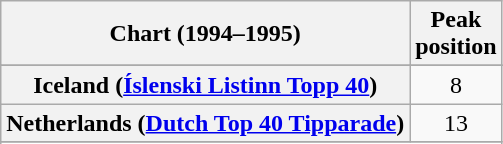<table class="wikitable sortable plainrowheaders" style="text-align:center">
<tr>
<th>Chart (1994–1995)</th>
<th>Peak<br>position</th>
</tr>
<tr>
</tr>
<tr>
</tr>
<tr>
<th scope="row">Iceland (<a href='#'>Íslenski Listinn Topp 40</a>)</th>
<td>8</td>
</tr>
<tr>
<th scope="row">Netherlands (<a href='#'>Dutch Top 40 Tipparade</a>)</th>
<td>13</td>
</tr>
<tr>
</tr>
<tr>
</tr>
<tr>
</tr>
<tr>
</tr>
<tr>
</tr>
<tr>
</tr>
</table>
